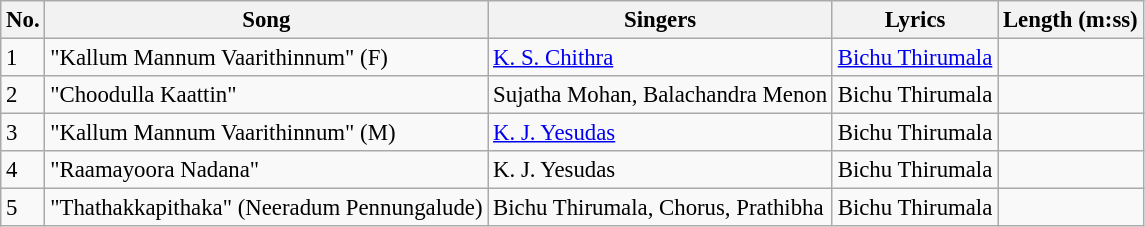<table class="wikitable" style="font-size:95%;">
<tr>
<th>No.</th>
<th>Song</th>
<th>Singers</th>
<th>Lyrics</th>
<th>Length (m:ss)</th>
</tr>
<tr>
<td>1</td>
<td>"Kallum Mannum Vaarithinnum" (F)</td>
<td><a href='#'>K. S. Chithra</a></td>
<td><a href='#'>Bichu Thirumala</a></td>
<td></td>
</tr>
<tr>
<td>2</td>
<td>"Choodulla Kaattin"</td>
<td>Sujatha Mohan, Balachandra Menon</td>
<td>Bichu Thirumala</td>
<td></td>
</tr>
<tr>
<td>3</td>
<td>"Kallum Mannum Vaarithinnum" (M)</td>
<td><a href='#'>K. J. Yesudas</a></td>
<td>Bichu Thirumala</td>
<td></td>
</tr>
<tr>
<td>4</td>
<td>"Raamayoora Nadana"</td>
<td>K. J. Yesudas</td>
<td>Bichu Thirumala</td>
<td></td>
</tr>
<tr>
<td>5</td>
<td>"Thathakkapithaka" (Neeradum Pennungalude)</td>
<td>Bichu Thirumala, Chorus, Prathibha</td>
<td>Bichu Thirumala</td>
<td></td>
</tr>
</table>
